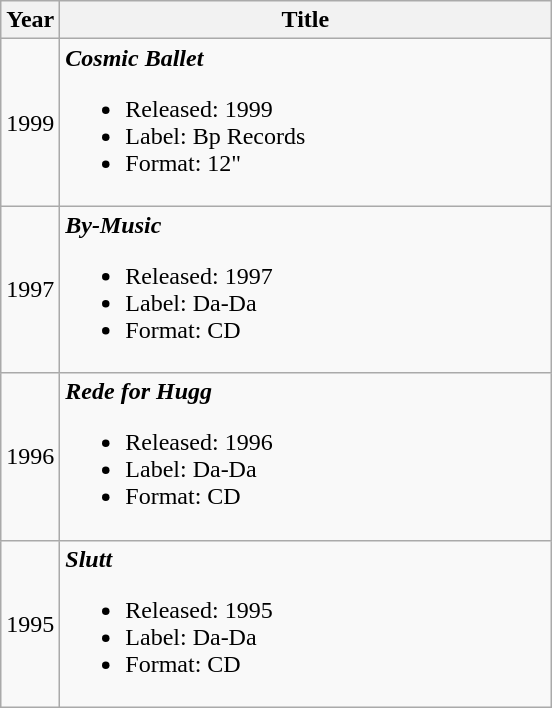<table class="wikitable">
<tr>
<th>Year</th>
<th style="width:225px;">Title</th>
</tr>
<tr>
<td>1999</td>
<td style="width:20em"><strong><em>Cosmic Ballet</em></strong><br><ul><li>Released: 1999</li><li>Label: Bp Records </li><li>Format: 12"</li></ul></td>
</tr>
<tr>
<td>1997</td>
<td style="width:20em"><strong><em>By-Music</em></strong><br><ul><li>Released: 1997</li><li>Label: Da-Da </li><li>Format: CD</li></ul></td>
</tr>
<tr>
<td>1996</td>
<td style="width:20em"><strong><em>Rede for Hugg</em></strong><br><ul><li>Released: 1996</li><li>Label: Da-Da </li><li>Format: CD</li></ul></td>
</tr>
<tr>
<td>1995</td>
<td style="width:20em"><strong><em>Slutt</em></strong><br><ul><li>Released: 1995</li><li>Label: Da-Da </li><li>Format: CD</li></ul></td>
</tr>
</table>
